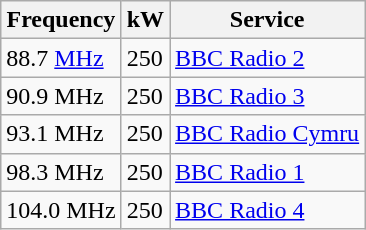<table class="wikitable sortable">
<tr>
<th>Frequency</th>
<th>kW</th>
<th>Service</th>
</tr>
<tr>
<td>88.7 <a href='#'>MHz</a></td>
<td>250</td>
<td><a href='#'>BBC Radio 2</a></td>
</tr>
<tr>
<td>90.9 MHz</td>
<td>250</td>
<td><a href='#'>BBC Radio 3</a></td>
</tr>
<tr>
<td>93.1 MHz</td>
<td>250</td>
<td><a href='#'>BBC Radio Cymru</a></td>
</tr>
<tr>
<td>98.3 MHz</td>
<td>250</td>
<td><a href='#'>BBC Radio 1</a></td>
</tr>
<tr>
<td>104.0 MHz</td>
<td>250</td>
<td><a href='#'>BBC Radio 4</a></td>
</tr>
</table>
